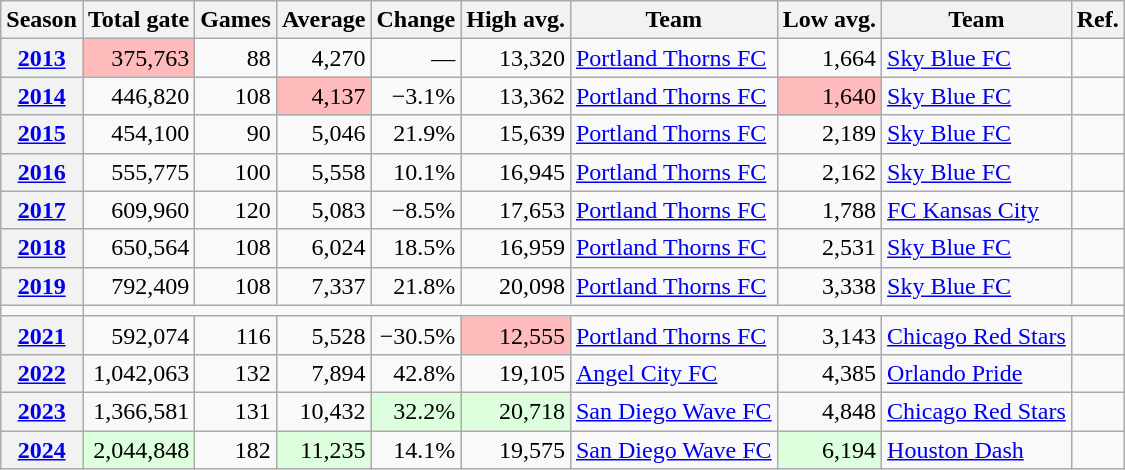<table class="wikitable sortable" style="text-align:right;">
<tr>
<th>Season</th>
<th>Total gate</th>
<th>Games</th>
<th>Average</th>
<th>Change</th>
<th>High avg.</th>
<th>Team</th>
<th>Low avg.</th>
<th>Team</th>
<th>Ref.</th>
</tr>
<tr>
<th scope=row><a href='#'>2013</a></th>
<td style="background:#fbb;">375,763</td>
<td>88</td>
<td>4,270</td>
<td>—</td>
<td>13,320</td>
<td align=left><a href='#'>Portland Thorns FC</a></td>
<td>1,664</td>
<td align=left><a href='#'>Sky Blue FC</a></td>
<td align=center></td>
</tr>
<tr>
<th scope=row><a href='#'>2014</a></th>
<td>446,820</td>
<td>108</td>
<td style="background:#fbb;">4,137</td>
<td>−3.1%</td>
<td>13,362</td>
<td align=left><a href='#'>Portland Thorns FC</a></td>
<td style="background:#fbb;">1,640</td>
<td align=left><a href='#'>Sky Blue FC</a></td>
<td align=center></td>
</tr>
<tr>
<th scope=row><a href='#'>2015</a></th>
<td>454,100</td>
<td>90</td>
<td>5,046</td>
<td>21.9%</td>
<td>15,639</td>
<td align=left><a href='#'>Portland Thorns FC</a></td>
<td>2,189</td>
<td align=left><a href='#'>Sky Blue FC</a></td>
<td align=center></td>
</tr>
<tr>
<th scope=row><a href='#'>2016</a></th>
<td>555,775</td>
<td>100</td>
<td>5,558</td>
<td>10.1%</td>
<td>16,945</td>
<td align=left><a href='#'>Portland Thorns FC</a></td>
<td>2,162</td>
<td align=left><a href='#'>Sky Blue FC</a></td>
<td align=center></td>
</tr>
<tr>
<th scope=row><a href='#'>2017</a></th>
<td>609,960</td>
<td>120</td>
<td>5,083</td>
<td>−8.5%</td>
<td>17,653</td>
<td align=left><a href='#'>Portland Thorns FC</a></td>
<td>1,788</td>
<td align=left><a href='#'>FC Kansas City</a></td>
<td align=center></td>
</tr>
<tr>
<th scope=row><a href='#'>2018</a></th>
<td>650,564</td>
<td>108</td>
<td>6,024</td>
<td>18.5%</td>
<td>16,959</td>
<td align=left><a href='#'>Portland Thorns FC</a></td>
<td>2,531</td>
<td align=left><a href='#'>Sky Blue FC</a></td>
<td align=center></td>
</tr>
<tr>
<th scope=row><a href='#'>2019</a></th>
<td>792,409</td>
<td>108</td>
<td>7,337</td>
<td>21.8%</td>
<td>20,098</td>
<td align=left><a href='#'>Portland Thorns FC</a></td>
<td>3,338</td>
<td align=left><a href='#'>Sky Blue FC</a></td>
<td align=center></td>
</tr>
<tr>
<td></td>
</tr>
<tr>
<th scope=row><a href='#'>2021</a></th>
<td>592,074</td>
<td>116</td>
<td>5,528</td>
<td>−30.5%</td>
<td bgcolor=#fbb>12,555</td>
<td align=left><a href='#'>Portland Thorns FC</a></td>
<td>3,143</td>
<td align=left><a href='#'>Chicago Red Stars</a></td>
<td align=center></td>
</tr>
<tr>
<th scope=row><a href='#'>2022</a></th>
<td>1,042,063</td>
<td>132</td>
<td>7,894</td>
<td>42.8%</td>
<td>19,105</td>
<td align=left><a href='#'>Angel City FC</a></td>
<td>4,385</td>
<td align=left><a href='#'>Orlando Pride</a></td>
<td align=center></td>
</tr>
<tr>
<th scope=row><a href='#'>2023</a></th>
<td>1,366,581</td>
<td>131</td>
<td>10,432</td>
<td bgcolor=#dfd>32.2%</td>
<td bgcolor=#dfd>20,718</td>
<td align=left><a href='#'>San Diego Wave FC</a></td>
<td>4,848</td>
<td align=left><a href='#'>Chicago Red Stars</a></td>
<td align=center></td>
</tr>
<tr>
<th scope=row><a href='#'>2024</a></th>
<td bgcolor=#dfd>2,044,848</td>
<td>182</td>
<td bgcolor=#dfd>11,235</td>
<td>14.1%</td>
<td>19,575</td>
<td align=left><a href='#'>San Diego Wave FC</a></td>
<td bgcolor=#dfd>6,194</td>
<td align=left><a href='#'>Houston Dash</a></td>
<td align=center></td>
</tr>
</table>
